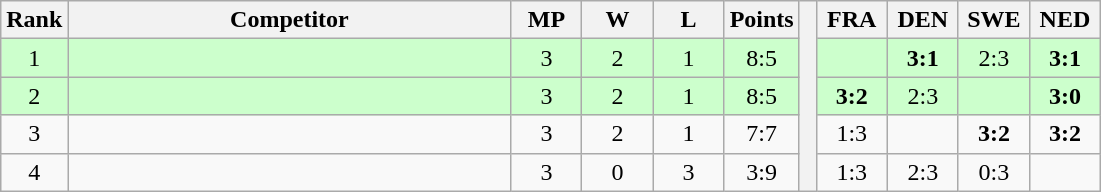<table class="wikitable" style="text-align:center">
<tr>
<th>Rank</th>
<th style="width:18em">Competitor</th>
<th style="width:2.5em">MP</th>
<th style="width:2.5em">W</th>
<th style="width:2.5em">L</th>
<th>Points</th>
<th rowspan="5"> </th>
<th style="width:2.5em">FRA</th>
<th style="width:2.5em">DEN</th>
<th style="width:2.5em">SWE</th>
<th style="width:2.5em">NED</th>
</tr>
<tr style="background:#cfc;">
<td>1</td>
<td style="text-align:left"></td>
<td>3</td>
<td>2</td>
<td>1</td>
<td>8:5</td>
<td></td>
<td><strong>3:1</strong></td>
<td>2:3</td>
<td><strong>3:1</strong></td>
</tr>
<tr style="background:#cfc;">
<td>2</td>
<td style="text-align:left"></td>
<td>3</td>
<td>2</td>
<td>1</td>
<td>8:5</td>
<td><strong>3:2</strong></td>
<td>2:3</td>
<td></td>
<td><strong>3:0</strong></td>
</tr>
<tr>
<td>3</td>
<td style="text-align:left"></td>
<td>3</td>
<td>2</td>
<td>1</td>
<td>7:7</td>
<td>1:3</td>
<td></td>
<td><strong>3:2</strong></td>
<td><strong>3:2</strong></td>
</tr>
<tr>
<td>4</td>
<td style="text-align:left"></td>
<td>3</td>
<td>0</td>
<td>3</td>
<td>3:9</td>
<td>1:3</td>
<td>2:3</td>
<td>0:3</td>
<td></td>
</tr>
</table>
